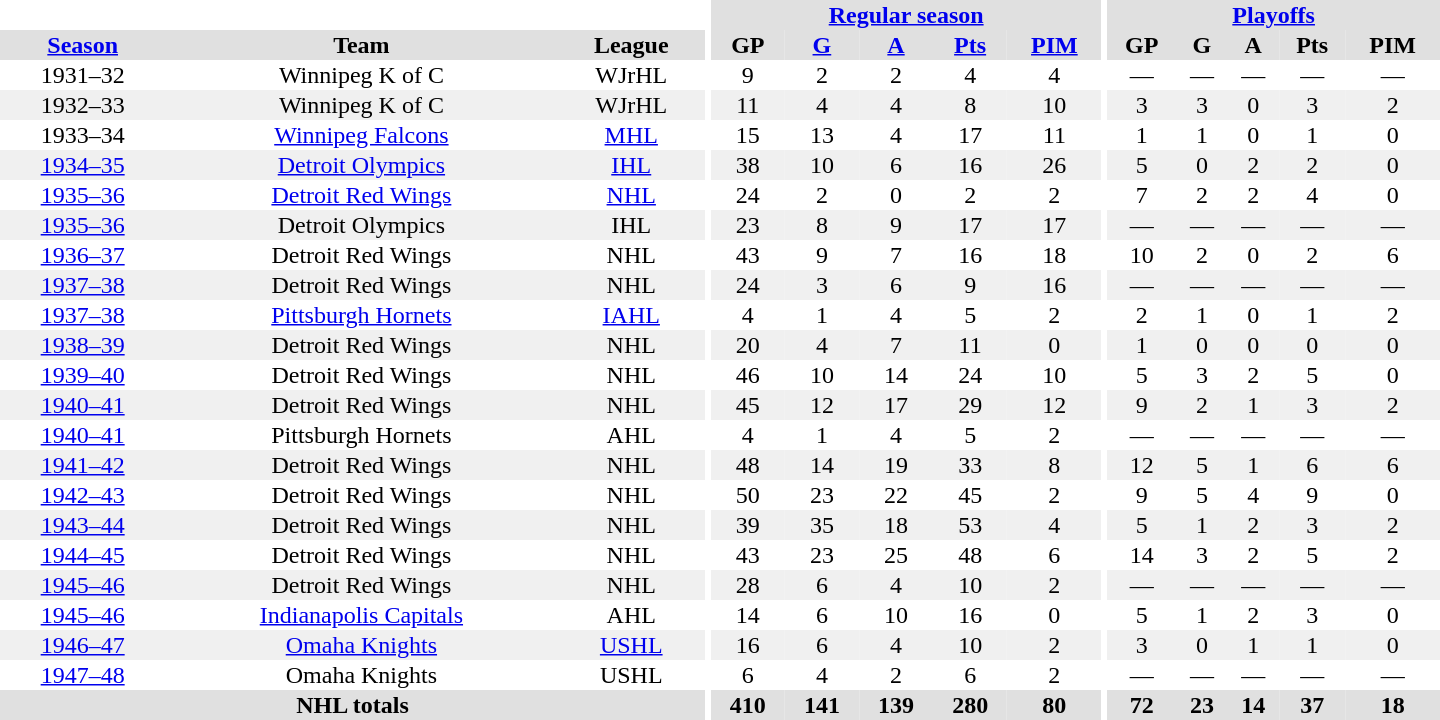<table border="0" cellpadding="1" cellspacing="0" style="text-align:center; width:60em">
<tr bgcolor="#e0e0e0">
<th colspan="3" bgcolor="#ffffff"></th>
<th rowspan="100" bgcolor="#ffffff"></th>
<th colspan="5"><a href='#'>Regular season</a></th>
<th rowspan="100" bgcolor="#ffffff"></th>
<th colspan="5"><a href='#'>Playoffs</a></th>
</tr>
<tr bgcolor="#e0e0e0">
<th><a href='#'>Season</a></th>
<th>Team</th>
<th>League</th>
<th>GP</th>
<th><a href='#'>G</a></th>
<th><a href='#'>A</a></th>
<th><a href='#'>Pts</a></th>
<th><a href='#'>PIM</a></th>
<th>GP</th>
<th>G</th>
<th>A</th>
<th>Pts</th>
<th>PIM</th>
</tr>
<tr>
<td>1931–32</td>
<td>Winnipeg K of C</td>
<td>WJrHL</td>
<td>9</td>
<td>2</td>
<td>2</td>
<td>4</td>
<td>4</td>
<td>—</td>
<td>—</td>
<td>—</td>
<td>—</td>
<td>—</td>
</tr>
<tr bgcolor="#f0f0f0">
<td>1932–33</td>
<td>Winnipeg K of C</td>
<td>WJrHL</td>
<td>11</td>
<td>4</td>
<td>4</td>
<td>8</td>
<td>10</td>
<td>3</td>
<td>3</td>
<td>0</td>
<td>3</td>
<td>2</td>
</tr>
<tr>
<td>1933–34</td>
<td><a href='#'>Winnipeg Falcons</a></td>
<td><a href='#'>MHL</a></td>
<td>15</td>
<td>13</td>
<td>4</td>
<td>17</td>
<td>11</td>
<td>1</td>
<td>1</td>
<td>0</td>
<td>1</td>
<td>0</td>
</tr>
<tr bgcolor="#f0f0f0">
<td><a href='#'>1934–35</a></td>
<td><a href='#'>Detroit Olympics</a></td>
<td><a href='#'>IHL</a></td>
<td>38</td>
<td>10</td>
<td>6</td>
<td>16</td>
<td>26</td>
<td>5</td>
<td>0</td>
<td>2</td>
<td>2</td>
<td>0</td>
</tr>
<tr>
<td><a href='#'>1935–36</a></td>
<td><a href='#'>Detroit Red Wings</a></td>
<td><a href='#'>NHL</a></td>
<td>24</td>
<td>2</td>
<td>0</td>
<td>2</td>
<td>2</td>
<td>7</td>
<td>2</td>
<td>2</td>
<td>4</td>
<td>0</td>
</tr>
<tr bgcolor="#f0f0f0">
<td><a href='#'>1935–36</a></td>
<td>Detroit Olympics</td>
<td>IHL</td>
<td>23</td>
<td>8</td>
<td>9</td>
<td>17</td>
<td>17</td>
<td>—</td>
<td>—</td>
<td>—</td>
<td>—</td>
<td>—</td>
</tr>
<tr>
<td><a href='#'>1936–37</a></td>
<td>Detroit Red Wings</td>
<td>NHL</td>
<td>43</td>
<td>9</td>
<td>7</td>
<td>16</td>
<td>18</td>
<td>10</td>
<td>2</td>
<td>0</td>
<td>2</td>
<td>6</td>
</tr>
<tr bgcolor="#f0f0f0">
<td><a href='#'>1937–38</a></td>
<td>Detroit Red Wings</td>
<td>NHL</td>
<td>24</td>
<td>3</td>
<td>6</td>
<td>9</td>
<td>16</td>
<td>—</td>
<td>—</td>
<td>—</td>
<td>—</td>
<td>—</td>
</tr>
<tr>
<td><a href='#'>1937–38</a></td>
<td><a href='#'>Pittsburgh Hornets</a></td>
<td><a href='#'>IAHL</a></td>
<td>4</td>
<td>1</td>
<td>4</td>
<td>5</td>
<td>2</td>
<td>2</td>
<td>1</td>
<td>0</td>
<td>1</td>
<td>2</td>
</tr>
<tr bgcolor="#f0f0f0">
<td><a href='#'>1938–39</a></td>
<td>Detroit Red Wings</td>
<td>NHL</td>
<td>20</td>
<td>4</td>
<td>7</td>
<td>11</td>
<td>0</td>
<td>1</td>
<td>0</td>
<td>0</td>
<td>0</td>
<td>0</td>
</tr>
<tr>
<td><a href='#'>1939–40</a></td>
<td>Detroit Red Wings</td>
<td>NHL</td>
<td>46</td>
<td>10</td>
<td>14</td>
<td>24</td>
<td>10</td>
<td>5</td>
<td>3</td>
<td>2</td>
<td>5</td>
<td>0</td>
</tr>
<tr bgcolor="#f0f0f0">
<td><a href='#'>1940–41</a></td>
<td>Detroit Red Wings</td>
<td>NHL</td>
<td>45</td>
<td>12</td>
<td>17</td>
<td>29</td>
<td>12</td>
<td>9</td>
<td>2</td>
<td>1</td>
<td>3</td>
<td>2</td>
</tr>
<tr>
<td><a href='#'>1940–41</a></td>
<td>Pittsburgh Hornets</td>
<td>AHL</td>
<td>4</td>
<td>1</td>
<td>4</td>
<td>5</td>
<td>2</td>
<td>—</td>
<td>—</td>
<td>—</td>
<td>—</td>
<td>—</td>
</tr>
<tr bgcolor="#f0f0f0">
<td><a href='#'>1941–42</a></td>
<td>Detroit Red Wings</td>
<td>NHL</td>
<td>48</td>
<td>14</td>
<td>19</td>
<td>33</td>
<td>8</td>
<td>12</td>
<td>5</td>
<td>1</td>
<td>6</td>
<td>6</td>
</tr>
<tr>
<td><a href='#'>1942–43</a></td>
<td>Detroit Red Wings</td>
<td>NHL</td>
<td>50</td>
<td>23</td>
<td>22</td>
<td>45</td>
<td>2</td>
<td>9</td>
<td>5</td>
<td>4</td>
<td>9</td>
<td>0</td>
</tr>
<tr bgcolor="#f0f0f0">
<td><a href='#'>1943–44</a></td>
<td>Detroit Red Wings</td>
<td>NHL</td>
<td>39</td>
<td>35</td>
<td>18</td>
<td>53</td>
<td>4</td>
<td>5</td>
<td>1</td>
<td>2</td>
<td>3</td>
<td>2</td>
</tr>
<tr>
<td><a href='#'>1944–45</a></td>
<td>Detroit Red Wings</td>
<td>NHL</td>
<td>43</td>
<td>23</td>
<td>25</td>
<td>48</td>
<td>6</td>
<td>14</td>
<td>3</td>
<td>2</td>
<td>5</td>
<td>2</td>
</tr>
<tr bgcolor="#f0f0f0">
<td><a href='#'>1945–46</a></td>
<td>Detroit Red Wings</td>
<td>NHL</td>
<td>28</td>
<td>6</td>
<td>4</td>
<td>10</td>
<td>2</td>
<td>—</td>
<td>—</td>
<td>—</td>
<td>—</td>
<td>—</td>
</tr>
<tr>
<td><a href='#'>1945–46</a></td>
<td><a href='#'>Indianapolis Capitals</a></td>
<td>AHL</td>
<td>14</td>
<td>6</td>
<td>10</td>
<td>16</td>
<td>0</td>
<td>5</td>
<td>1</td>
<td>2</td>
<td>3</td>
<td>0</td>
</tr>
<tr bgcolor="#f0f0f0">
<td><a href='#'>1946–47</a></td>
<td><a href='#'>Omaha Knights</a></td>
<td><a href='#'>USHL</a></td>
<td>16</td>
<td>6</td>
<td>4</td>
<td>10</td>
<td>2</td>
<td>3</td>
<td>0</td>
<td>1</td>
<td>1</td>
<td>0</td>
</tr>
<tr>
<td><a href='#'>1947–48</a></td>
<td>Omaha Knights</td>
<td>USHL</td>
<td>6</td>
<td>4</td>
<td>2</td>
<td>6</td>
<td>2</td>
<td>—</td>
<td>—</td>
<td>—</td>
<td>—</td>
<td>—</td>
</tr>
<tr bgcolor="#e0e0e0">
<th colspan="3">NHL totals</th>
<th>410</th>
<th>141</th>
<th>139</th>
<th>280</th>
<th>80</th>
<th>72</th>
<th>23</th>
<th>14</th>
<th>37</th>
<th>18</th>
</tr>
</table>
